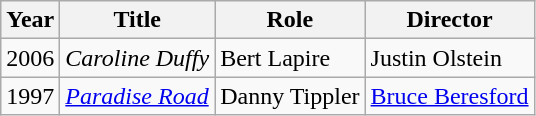<table class="wikitable">
<tr>
<th>Year</th>
<th>Title</th>
<th>Role</th>
<th>Director</th>
</tr>
<tr>
<td>2006</td>
<td><em>Caroline Duffy</em></td>
<td>Bert Lapire</td>
<td>Justin Olstein</td>
</tr>
<tr>
<td>1997</td>
<td><em><a href='#'>Paradise Road</a></em></td>
<td>Danny Tippler</td>
<td><a href='#'>Bruce Beresford</a></td>
</tr>
</table>
